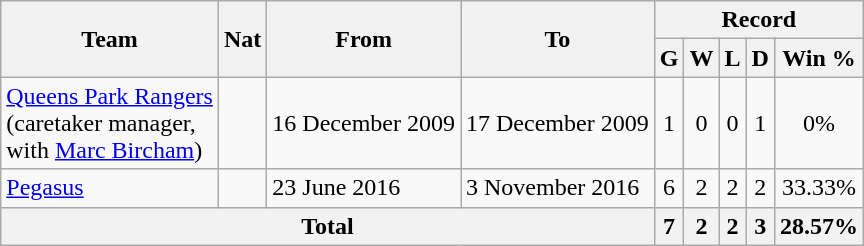<table class="wikitable" style="text-align: center">
<tr>
<th rowspan="2">Team</th>
<th rowspan="2">Nat</th>
<th rowspan="2">From</th>
<th rowspan="2">To</th>
<th colspan="5">Record</th>
</tr>
<tr>
<th>G</th>
<th>W</th>
<th>L</th>
<th>D</th>
<th>Win %</th>
</tr>
<tr>
<td align=left><a href='#'>Queens Park Rangers</a><br>(caretaker manager,<br> with <a href='#'>Marc Bircham</a>)</td>
<td></td>
<td align=left>16 December 2009</td>
<td align=left>17 December 2009</td>
<td>1</td>
<td>0</td>
<td>0</td>
<td>1</td>
<td>0%</td>
</tr>
<tr>
<td align=left><a href='#'>Pegasus</a></td>
<td></td>
<td align=left>23 June 2016</td>
<td align=left>3 November 2016</td>
<td>6</td>
<td>2</td>
<td>2</td>
<td>2</td>
<td>33.33%</td>
</tr>
<tr>
<th colspan="4">Total</th>
<th>7</th>
<th>2</th>
<th>2</th>
<th>3</th>
<th>28.57%</th>
</tr>
</table>
